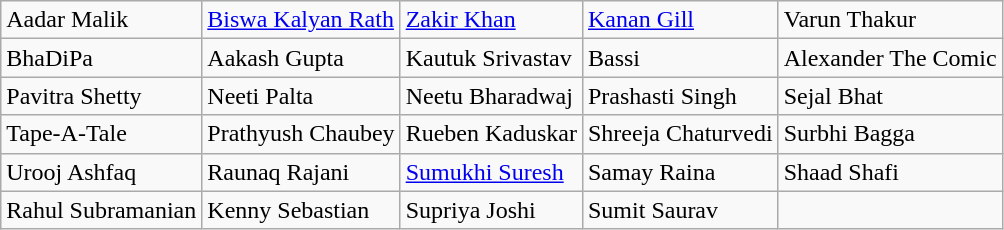<table class="wikitable mw-collapsible mw-collapsed">
<tr>
<td>Aadar Malik</td>
<td><a href='#'>Biswa Kalyan Rath</a></td>
<td><a href='#'>Zakir Khan</a></td>
<td><a href='#'>Kanan Gill</a></td>
<td>Varun Thakur</td>
</tr>
<tr>
<td>BhaDiPa</td>
<td>Aakash Gupta</td>
<td>Kautuk Srivastav</td>
<td>Bassi</td>
<td>Alexander The Comic</td>
</tr>
<tr>
<td>Pavitra Shetty</td>
<td>Neeti Palta</td>
<td>Neetu Bharadwaj</td>
<td>Prashasti Singh</td>
<td>Sejal Bhat</td>
</tr>
<tr>
<td>Tape-A-Tale</td>
<td>Prathyush Chaubey</td>
<td>Rueben Kaduskar</td>
<td>Shreeja Chaturvedi</td>
<td>Surbhi Bagga</td>
</tr>
<tr>
<td>Urooj Ashfaq</td>
<td>Raunaq Rajani</td>
<td><a href='#'>Sumukhi Suresh</a></td>
<td>Samay Raina</td>
<td>Shaad Shafi</td>
</tr>
<tr>
<td>Rahul Subramanian</td>
<td>Kenny Sebastian</td>
<td>Supriya Joshi</td>
<td>Sumit Saurav</td>
<td></td>
</tr>
</table>
